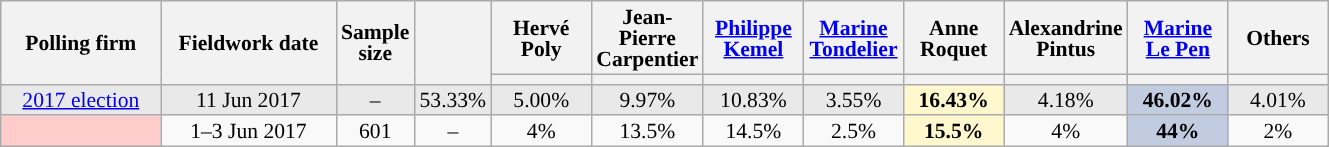<table class="wikitable sortable" style="text-align:center;font-size:90%;line-height:14px;">
<tr style="height:40px;">
<th style="width:100px;" rowspan="2">Polling firm</th>
<th style="width:110px;" rowspan="2">Fieldwork date</th>
<th style="width:35px;" rowspan="2">Sample<br>size</th>
<th style="width:30px;" rowspan="2"></th>
<th class="unsortable" style="width:60px;">Hervé Poly<br></th>
<th class="unsortable" style="width:60px;">Jean-Pierre Carpentier<br></th>
<th class="unsortable" style="width:60px;"><a href='#'>Philippe Kemel</a><br></th>
<th class="unsortable" style="width:60px;"><a href='#'>Marine Tondelier</a><br></th>
<th class="unsortable" style="width:60px;">Anne Roquet<br></th>
<th class="unsortable" style="width:60px;">Alexandrine Pintus<br></th>
<th class="unsortable" style="width:60px;"><a href='#'>Marine Le Pen</a><br></th>
<th class="unsortable" style="width:60px;">Others</th>
</tr>
<tr>
<th style="background:"></th>
<th style="background:"></th>
<th style="background:"></th>
<th style="background:"></th>
<th style="background:"></th>
<th style="background:"></th>
<th style="background:"></th>
<th style="background:"></th>
</tr>
<tr style="background:#E9E9E9;">
<td><a href='#'>2017 election</a></td>
<td data-sort-value="2017-06-11">11 Jun 2017</td>
<td>–</td>
<td>53.33%</td>
<td>5.00%</td>
<td>9.97%</td>
<td>10.83%</td>
<td>3.55%</td>
<td style="background:#FFF7CE;"><strong>16.43%</strong></td>
<td>4.18%</td>
<td style="background:#C1CCE1;"><strong>46.02%</strong></td>
<td>4.01%</td>
</tr>
<tr>
<td style="background:#FFCCCC;"></td>
<td data-sort-value="2017-06-03">1–3 Jun 2017</td>
<td>601</td>
<td>–</td>
<td>4%</td>
<td>13.5%</td>
<td>14.5%</td>
<td>2.5%</td>
<td style="background:#FFF7CE;"><strong>15.5%</strong></td>
<td>4%</td>
<td style="background:#C1CCE1;"><strong>44%</strong></td>
<td>2%</td>
</tr>
</table>
